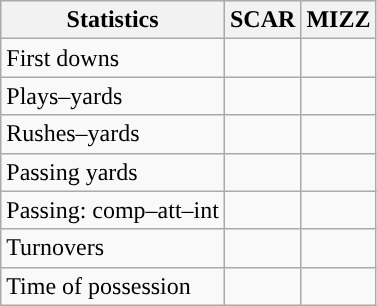<table class="wikitable" style="float:left">
<tr>
<th>Statistics</th>
<th>SCAR</th>
<th>MIZZ</th>
</tr>
<tr>
<td>First downs</td>
<td></td>
<td></td>
</tr>
<tr>
<td>Plays–yards</td>
<td></td>
<td></td>
</tr>
<tr>
<td>Rushes–yards</td>
<td></td>
<td></td>
</tr>
<tr>
<td>Passing yards</td>
<td></td>
<td></td>
</tr>
<tr>
<td>Passing: comp–att–int</td>
<td></td>
<td></td>
</tr>
<tr>
<td>Turnovers</td>
<td></td>
<td></td>
</tr>
<tr>
<td>Time of possession</td>
<td></td>
<td></td>
</tr>
</table>
